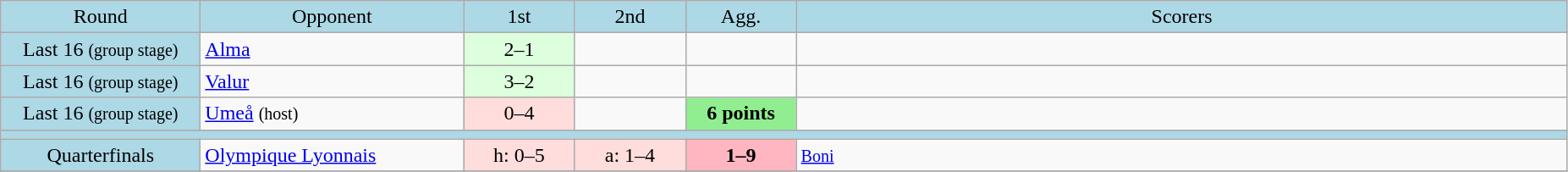<table class="wikitable" style="text-align:center">
<tr bgcolor=lightblue>
<td width=150px>Round</td>
<td width=200px>Opponent</td>
<td width=80px>1st</td>
<td width=80px>2nd</td>
<td width=80px>Agg.</td>
<td width=600px>Scorers</td>
</tr>
<tr>
<td bgcolor=lightblue>Last 16 <small>(group stage)</small></td>
<td align=left> <a href='#'>Alma</a></td>
<td bgcolor="#ddffdd">2–1</td>
<td></td>
<td></td>
<td align=left></td>
</tr>
<tr>
<td bgcolor=lightblue>Last 16 <small>(group stage)</small></td>
<td align=left> <a href='#'>Valur</a></td>
<td bgcolor="#ddffdd">3–2</td>
<td></td>
<td></td>
<td align=left></td>
</tr>
<tr>
<td bgcolor=lightblue>Last 16 <small>(group stage)</small></td>
<td align=left> <a href='#'>Umeå</a> <small>(host)</small></td>
<td bgcolor="#ffdddd">0–4</td>
<td></td>
<td bgcolor=lightgreen><strong>6 points</strong></td>
<td align=left></td>
</tr>
<tr bgcolor=lightblue>
<td colspan=6></td>
</tr>
<tr>
<td bgcolor=lightblue>Quarterfinals</td>
<td align=left> <a href='#'>Olympique Lyonnais</a></td>
<td bgcolor="#ffdddd">h: 0–5</td>
<td bgcolor="#ffdddd">a: 1–4</td>
<td bgcolor=lightpink><strong>1–9</strong></td>
<td align=left><small><a href='#'>Boni</a></small></td>
</tr>
<tr>
</tr>
</table>
